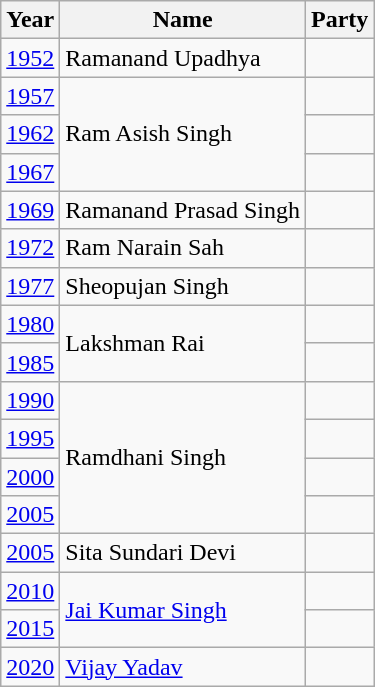<table class="wikitable sortable">
<tr>
<th>Year</th>
<th>Name</th>
<th colspan="2">Party</th>
</tr>
<tr>
<td><a href='#'>1952</a></td>
<td>Ramanand Upadhya</td>
<td></td>
</tr>
<tr>
<td><a href='#'>1957</a></td>
<td rowspan="3">Ram Asish Singh</td>
<td></td>
</tr>
<tr>
<td><a href='#'>1962</a></td>
</tr>
<tr>
<td><a href='#'>1967</a></td>
<td></td>
</tr>
<tr>
<td><a href='#'>1969</a></td>
<td>Ramanand Prasad Singh</td>
<td></td>
</tr>
<tr>
<td><a href='#'>1972</a></td>
<td>Ram Narain Sah</td>
<td></td>
</tr>
<tr>
<td><a href='#'>1977</a></td>
<td>Sheopujan Singh</td>
<td></td>
</tr>
<tr>
<td><a href='#'>1980</a></td>
<td rowspan="2">Lakshman Rai</td>
<td></td>
</tr>
<tr>
<td><a href='#'>1985</a></td>
<td></td>
</tr>
<tr>
<td><a href='#'>1990</a></td>
<td rowspan="4">Ramdhani Singh</td>
<td></td>
</tr>
<tr>
<td><a href='#'>1995</a></td>
</tr>
<tr>
<td><a href='#'>2000</a></td>
<td></td>
</tr>
<tr>
<td><a href='#'>2005</a></td>
</tr>
<tr>
<td><a href='#'>2005</a></td>
<td>Sita Sundari Devi</td>
<td></td>
</tr>
<tr>
<td><a href='#'>2010</a></td>
<td rowspan="2"><a href='#'>Jai Kumar Singh</a></td>
<td></td>
</tr>
<tr>
<td><a href='#'>2015</a></td>
</tr>
<tr>
<td><a href='#'>2020</a></td>
<td><a href='#'>Vijay Yadav</a></td>
<td></td>
</tr>
</table>
